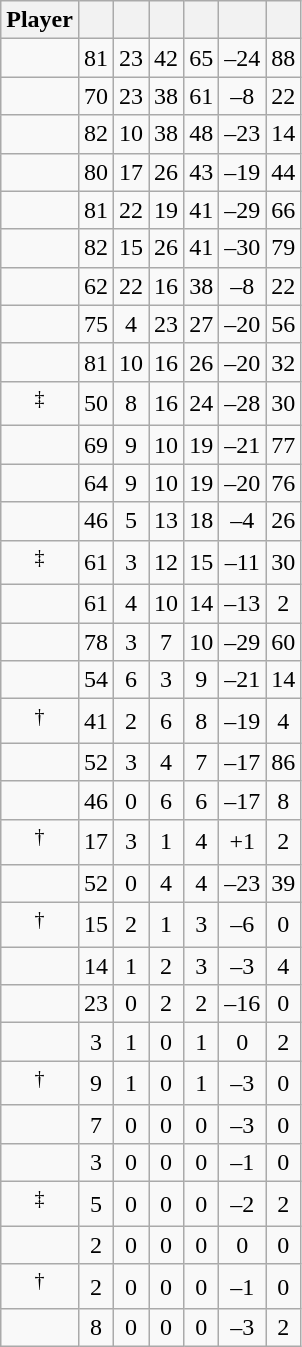<table class="wikitable sortable" style="text-align:center;">
<tr>
<th>Player</th>
<th></th>
<th></th>
<th></th>
<th></th>
<th data-sort-type="number"></th>
<th></th>
</tr>
<tr>
<td></td>
<td>81</td>
<td>23</td>
<td>42</td>
<td>65</td>
<td>–24</td>
<td>88</td>
</tr>
<tr>
<td></td>
<td>70</td>
<td>23</td>
<td>38</td>
<td>61</td>
<td>–8</td>
<td>22</td>
</tr>
<tr>
<td></td>
<td>82</td>
<td>10</td>
<td>38</td>
<td>48</td>
<td>–23</td>
<td>14</td>
</tr>
<tr>
<td></td>
<td>80</td>
<td>17</td>
<td>26</td>
<td>43</td>
<td>–19</td>
<td>44</td>
</tr>
<tr>
<td></td>
<td>81</td>
<td>22</td>
<td>19</td>
<td>41</td>
<td>–29</td>
<td>66</td>
</tr>
<tr>
<td></td>
<td>82</td>
<td>15</td>
<td>26</td>
<td>41</td>
<td>–30</td>
<td>79</td>
</tr>
<tr>
<td></td>
<td>62</td>
<td>22</td>
<td>16</td>
<td>38</td>
<td>–8</td>
<td>22</td>
</tr>
<tr>
<td></td>
<td>75</td>
<td>4</td>
<td>23</td>
<td>27</td>
<td>–20</td>
<td>56</td>
</tr>
<tr>
<td></td>
<td>81</td>
<td>10</td>
<td>16</td>
<td>26</td>
<td>–20</td>
<td>32</td>
</tr>
<tr>
<td><sup>‡</sup></td>
<td>50</td>
<td>8</td>
<td>16</td>
<td>24</td>
<td>–28</td>
<td>30</td>
</tr>
<tr>
<td></td>
<td>69</td>
<td>9</td>
<td>10</td>
<td>19</td>
<td>–21</td>
<td>77</td>
</tr>
<tr>
<td></td>
<td>64</td>
<td>9</td>
<td>10</td>
<td>19</td>
<td>–20</td>
<td>76</td>
</tr>
<tr>
<td></td>
<td>46</td>
<td>5</td>
<td>13</td>
<td>18</td>
<td>–4</td>
<td>26</td>
</tr>
<tr>
<td><sup>‡</sup></td>
<td>61</td>
<td>3</td>
<td>12</td>
<td>15</td>
<td>–11</td>
<td>30</td>
</tr>
<tr>
<td></td>
<td>61</td>
<td>4</td>
<td>10</td>
<td>14</td>
<td>–13</td>
<td>2</td>
</tr>
<tr>
<td></td>
<td>78</td>
<td>3</td>
<td>7</td>
<td>10</td>
<td>–29</td>
<td>60</td>
</tr>
<tr>
<td></td>
<td>54</td>
<td>6</td>
<td>3</td>
<td>9</td>
<td>–21</td>
<td>14</td>
</tr>
<tr>
<td><sup>†</sup></td>
<td>41</td>
<td>2</td>
<td>6</td>
<td>8</td>
<td>–19</td>
<td>4</td>
</tr>
<tr>
<td></td>
<td>52</td>
<td>3</td>
<td>4</td>
<td>7</td>
<td>–17</td>
<td>86</td>
</tr>
<tr>
<td></td>
<td>46</td>
<td>0</td>
<td>6</td>
<td>6</td>
<td>–17</td>
<td>8</td>
</tr>
<tr>
<td><sup>†</sup></td>
<td>17</td>
<td>3</td>
<td>1</td>
<td>4</td>
<td>+1</td>
<td>2</td>
</tr>
<tr>
<td></td>
<td>52</td>
<td>0</td>
<td>4</td>
<td>4</td>
<td>–23</td>
<td>39</td>
</tr>
<tr>
<td><sup>†</sup></td>
<td>15</td>
<td>2</td>
<td>1</td>
<td>3</td>
<td>–6</td>
<td>0</td>
</tr>
<tr>
<td></td>
<td>14</td>
<td>1</td>
<td>2</td>
<td>3</td>
<td>–3</td>
<td>4</td>
</tr>
<tr>
<td></td>
<td>23</td>
<td>0</td>
<td>2</td>
<td>2</td>
<td>–16</td>
<td>0</td>
</tr>
<tr>
<td></td>
<td>3</td>
<td>1</td>
<td>0</td>
<td>1</td>
<td>0</td>
<td>2</td>
</tr>
<tr>
<td><sup>†</sup></td>
<td>9</td>
<td>1</td>
<td>0</td>
<td>1</td>
<td>–3</td>
<td>0</td>
</tr>
<tr>
<td></td>
<td>7</td>
<td>0</td>
<td>0</td>
<td>0</td>
<td>–3</td>
<td>0</td>
</tr>
<tr>
<td></td>
<td>3</td>
<td>0</td>
<td>0</td>
<td>0</td>
<td>–1</td>
<td>0</td>
</tr>
<tr>
<td><sup>‡</sup></td>
<td>5</td>
<td>0</td>
<td>0</td>
<td>0</td>
<td>–2</td>
<td>2</td>
</tr>
<tr>
<td></td>
<td>2</td>
<td>0</td>
<td>0</td>
<td>0</td>
<td>0</td>
<td>0</td>
</tr>
<tr>
<td><sup>†</sup></td>
<td>2</td>
<td>0</td>
<td>0</td>
<td>0</td>
<td>–1</td>
<td>0</td>
</tr>
<tr>
<td></td>
<td>8</td>
<td>0</td>
<td>0</td>
<td>0</td>
<td>–3</td>
<td>2</td>
</tr>
</table>
